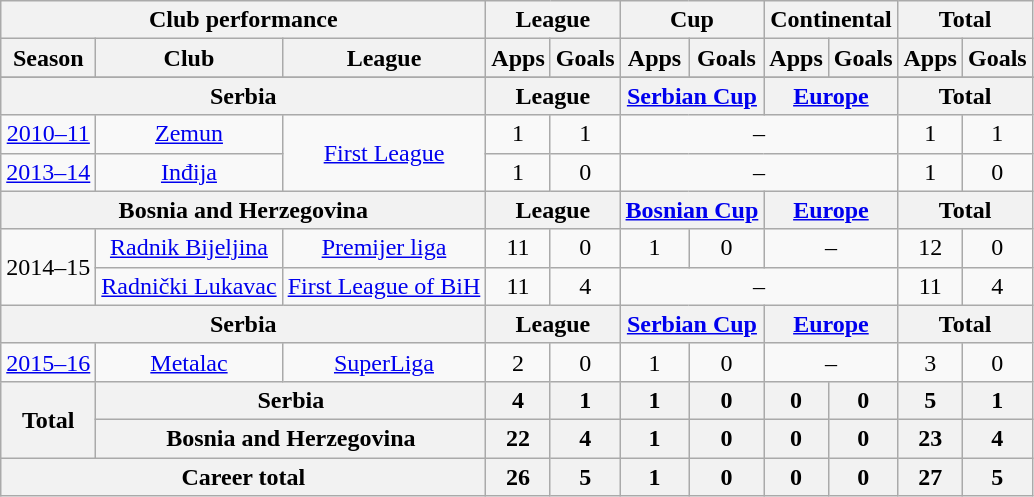<table class="wikitable" style="text-align:center">
<tr>
<th colspan=3>Club performance</th>
<th colspan=2>League</th>
<th colspan=2>Cup</th>
<th colspan=2>Continental</th>
<th colspan=2>Total</th>
</tr>
<tr>
<th>Season</th>
<th>Club</th>
<th>League</th>
<th>Apps</th>
<th>Goals</th>
<th>Apps</th>
<th>Goals</th>
<th>Apps</th>
<th>Goals</th>
<th>Apps</th>
<th>Goals</th>
</tr>
<tr>
</tr>
<tr>
<th colspan=3>Serbia</th>
<th colspan=2>League</th>
<th colspan=2><a href='#'>Serbian Cup</a></th>
<th colspan=2><a href='#'>Europe</a></th>
<th colspan=2>Total</th>
</tr>
<tr>
<td><a href='#'>2010–11</a></td>
<td><a href='#'>Zemun</a></td>
<td rowspan="2"><a href='#'>First League</a></td>
<td>1</td>
<td>1</td>
<td colspan="4">–</td>
<td>1</td>
<td>1</td>
</tr>
<tr>
<td><a href='#'>2013–14</a></td>
<td><a href='#'>Inđija</a></td>
<td>1</td>
<td>0</td>
<td colspan="4">–</td>
<td>1</td>
<td>0</td>
</tr>
<tr>
<th colspan=3>Bosnia and Herzegovina</th>
<th colspan=2>League</th>
<th colspan=2><a href='#'>Bosnian Cup</a></th>
<th colspan=2><a href='#'>Europe</a></th>
<th colspan=2>Total</th>
</tr>
<tr>
<td rowspan="2">2014–15</td>
<td><a href='#'>Radnik Bijeljina</a></td>
<td><a href='#'>Premijer liga</a></td>
<td>11</td>
<td>0</td>
<td>1</td>
<td>0</td>
<td colspan="2">–</td>
<td>12</td>
<td>0</td>
</tr>
<tr>
<td><a href='#'>Radnički Lukavac</a></td>
<td><a href='#'>First League of BiH</a></td>
<td>11</td>
<td>4</td>
<td colspan="4">–</td>
<td>11</td>
<td>4</td>
</tr>
<tr>
<th colspan=3>Serbia</th>
<th colspan=2>League</th>
<th colspan=2><a href='#'>Serbian Cup</a></th>
<th colspan=2><a href='#'>Europe</a></th>
<th colspan=2>Total</th>
</tr>
<tr>
<td><a href='#'>2015–16</a></td>
<td><a href='#'>Metalac</a></td>
<td><a href='#'>SuperLiga</a></td>
<td>2</td>
<td>0</td>
<td>1</td>
<td>0</td>
<td colspan="2">–</td>
<td>3</td>
<td>0</td>
</tr>
<tr>
<th rowspan=2>Total</th>
<th colspan=2>Serbia</th>
<th>4</th>
<th>1</th>
<th>1</th>
<th>0</th>
<th>0</th>
<th>0</th>
<th>5</th>
<th>1</th>
</tr>
<tr>
<th colspan=2>Bosnia and Herzegovina</th>
<th>22</th>
<th>4</th>
<th>1</th>
<th>0</th>
<th>0</th>
<th>0</th>
<th>23</th>
<th>4</th>
</tr>
<tr>
<th colspan=3>Career total</th>
<th>26</th>
<th>5</th>
<th>1</th>
<th>0</th>
<th>0</th>
<th>0</th>
<th>27</th>
<th>5</th>
</tr>
</table>
